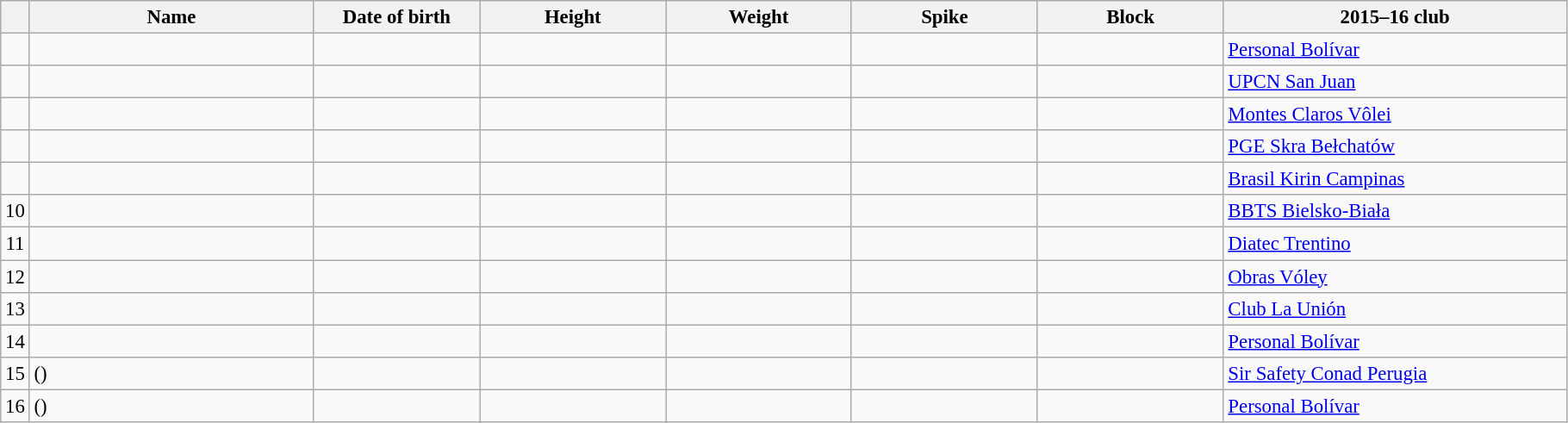<table class="wikitable sortable" style="font-size:95%; text-align:center;">
<tr>
<th></th>
<th style="width:14em">Name</th>
<th style="width:8em">Date of birth</th>
<th style="width:9em">Height</th>
<th style="width:9em">Weight</th>
<th style="width:9em">Spike</th>
<th style="width:9em">Block</th>
<th style="width:17em">2015–16 club</th>
</tr>
<tr>
<td></td>
<td align=left></td>
<td align=right></td>
<td></td>
<td></td>
<td></td>
<td></td>
<td align=left> <a href='#'>Personal Bolívar</a></td>
</tr>
<tr>
<td></td>
<td align=left></td>
<td align=right></td>
<td></td>
<td></td>
<td></td>
<td></td>
<td align=left> <a href='#'>UPCN San Juan</a></td>
</tr>
<tr>
<td></td>
<td align=left></td>
<td align=right></td>
<td></td>
<td></td>
<td></td>
<td></td>
<td align=left> <a href='#'>Montes Claros Vôlei</a></td>
</tr>
<tr>
<td></td>
<td align=left></td>
<td align=right></td>
<td></td>
<td></td>
<td></td>
<td></td>
<td align=left> <a href='#'>PGE Skra Bełchatów</a></td>
</tr>
<tr>
<td></td>
<td align=left></td>
<td align=right></td>
<td></td>
<td></td>
<td></td>
<td></td>
<td align=left> <a href='#'>Brasil Kirin Campinas</a></td>
</tr>
<tr>
<td>10</td>
<td align=left></td>
<td align=right></td>
<td></td>
<td></td>
<td></td>
<td></td>
<td align=left> <a href='#'>BBTS Bielsko-Biała</a></td>
</tr>
<tr>
<td>11</td>
<td align=left></td>
<td align=right></td>
<td></td>
<td></td>
<td></td>
<td></td>
<td align=left> <a href='#'>Diatec Trentino</a></td>
</tr>
<tr>
<td>12</td>
<td align=left></td>
<td align=right></td>
<td></td>
<td></td>
<td></td>
<td></td>
<td align=left> <a href='#'>Obras Vóley</a></td>
</tr>
<tr>
<td>13</td>
<td align=left></td>
<td align=right></td>
<td></td>
<td></td>
<td></td>
<td></td>
<td align=left> <a href='#'>Club La Unión</a></td>
</tr>
<tr>
<td>14</td>
<td align=left></td>
<td align=right></td>
<td></td>
<td></td>
<td></td>
<td></td>
<td align=left> <a href='#'>Personal Bolívar</a></td>
</tr>
<tr>
<td>15</td>
<td align=left> ()</td>
<td align=right></td>
<td></td>
<td></td>
<td></td>
<td></td>
<td align=left> <a href='#'>Sir Safety Conad Perugia</a></td>
</tr>
<tr>
<td>16</td>
<td align=left> ()</td>
<td align=right></td>
<td></td>
<td></td>
<td></td>
<td></td>
<td align=left> <a href='#'>Personal Bolívar</a></td>
</tr>
</table>
